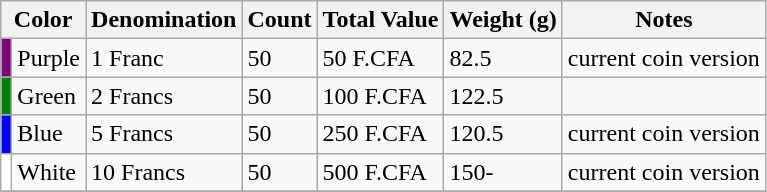<table class="wikitable">
<tr>
<th colspan=2>Color</th>
<th>Denomination</th>
<th>Count</th>
<th>Total Value</th>
<th>Weight (g)</th>
<th>Notes</th>
</tr>
<tr>
<td style="background:Purple"></td>
<td>Purple</td>
<td>1 Franc</td>
<td>50</td>
<td>50 F.CFA</td>
<td>82.5</td>
<td>current coin version</td>
</tr>
<tr>
<td style="background:Green"></td>
<td>Green</td>
<td>2 Francs</td>
<td>50</td>
<td>100 F.CFA</td>
<td>122.5</td>
<td></td>
</tr>
<tr>
<td style="background:Blue"></td>
<td>Blue</td>
<td>5 Francs</td>
<td>50</td>
<td>250 F.CFA</td>
<td>120.5</td>
<td>current coin version</td>
</tr>
<tr>
<td style="background:White"></td>
<td>White</td>
<td>10 Francs</td>
<td>50</td>
<td>500 F.CFA</td>
<td>150-</td>
<td>current coin version</td>
</tr>
<tr>
</tr>
</table>
